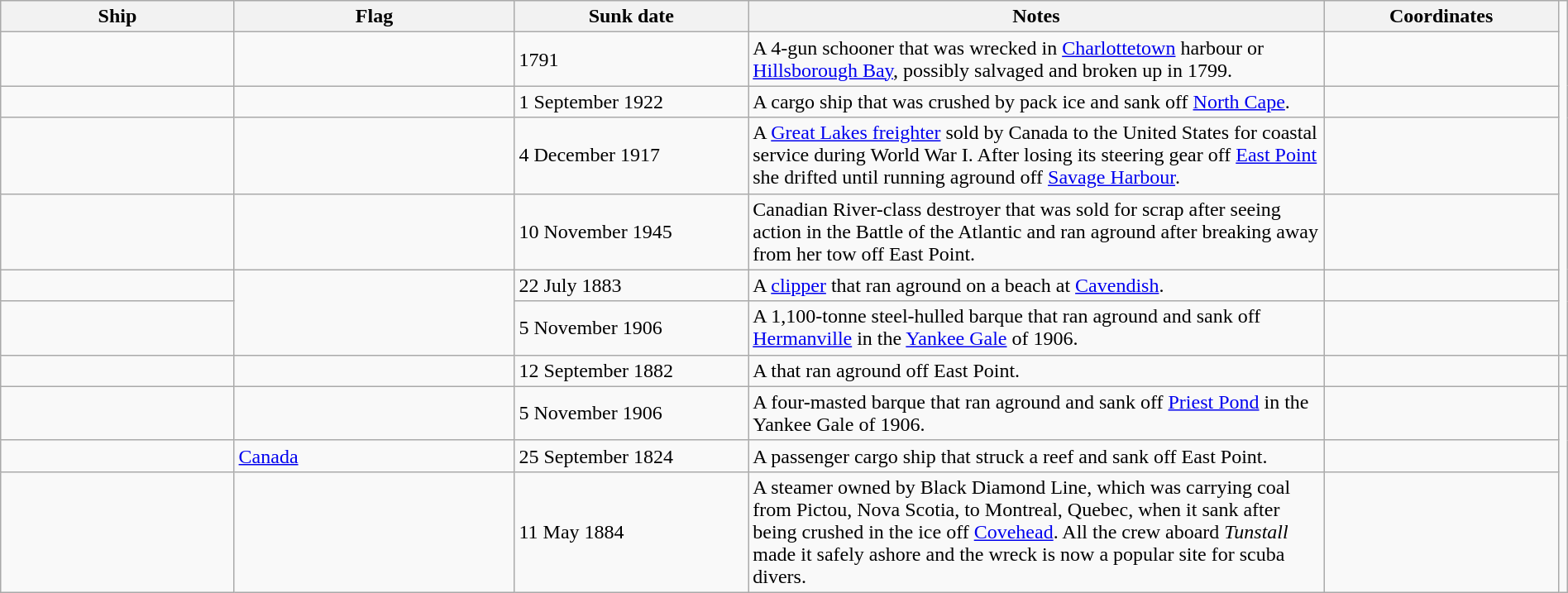<table class=wikitable | style = "width:100%">
<tr>
<th style="width:15%">Ship</th>
<th style="width:18%">Flag</th>
<th style="width:15%">Sunk date</th>
<th style="width:37%">Notes</th>
<th style="width:15%">Coordinates</th>
</tr>
<tr>
<td></td>
<td></td>
<td>1791</td>
<td>A 4-gun schooner that was wrecked in <a href='#'>Charlottetown</a> harbour or <a href='#'>Hillsborough Bay</a>, possibly salvaged and broken up in 1799.</td>
<td></td>
</tr>
<tr>
<td></td>
<td></td>
<td>1 September 1922</td>
<td>A cargo ship that was crushed by pack ice and sank  off <a href='#'>North Cape</a>.</td>
<td></td>
</tr>
<tr>
<td></td>
<td></td>
<td>4 December 1917</td>
<td>A <a href='#'>Great Lakes freighter</a> sold by Canada to the United States for coastal service during World War I. After losing its steering gear off <a href='#'>East Point</a> she drifted until running aground off <a href='#'>Savage Harbour</a>.</td>
<td></td>
</tr>
<tr>
<td></td>
<td></td>
<td>10 November 1945</td>
<td>Canadian River-class destroyer that was sold for scrap after seeing action in the Battle of the Atlantic and ran aground after breaking away from her tow off East Point.</td>
<td></td>
</tr>
<tr>
<td></td>
<td rowspan="2"></td>
<td>22 July 1883</td>
<td>A <a href='#'>clipper</a> that ran aground on a beach at <a href='#'>Cavendish</a>.</td>
<td></td>
</tr>
<tr>
<td></td>
<td>5 November 1906</td>
<td>A 1,100-tonne steel-hulled barque that ran aground and sank off <a href='#'>Hermanville</a> in the <a href='#'>Yankee Gale</a> of 1906.</td>
<td></td>
</tr>
<tr>
<td></td>
<td></td>
<td>12 September 1882</td>
<td>A  that ran aground off East Point.</td>
<td></td>
<td></td>
</tr>
<tr>
<td></td>
<td></td>
<td>5 November 1906</td>
<td>A four-masted barque that ran aground and sank off <a href='#'>Priest Pond</a> in the Yankee Gale of 1906.</td>
<td></td>
</tr>
<tr>
<td></td>
<td> <a href='#'>Canada</a></td>
<td>25 September 1824</td>
<td>A passenger cargo ship that struck a reef and sank off East Point.</td>
<td></td>
</tr>
<tr>
<td></td>
<td></td>
<td>11 May 1884</td>
<td>A steamer owned by Black Diamond Line, which was carrying coal from Pictou, Nova Scotia, to Montreal, Quebec, when it sank after being crushed in the ice off <a href='#'>Covehead</a>. All the crew aboard <em>Tunstall</em> made it safely ashore and the wreck is now a popular site for scuba divers.</td>
<td></td>
</tr>
</table>
